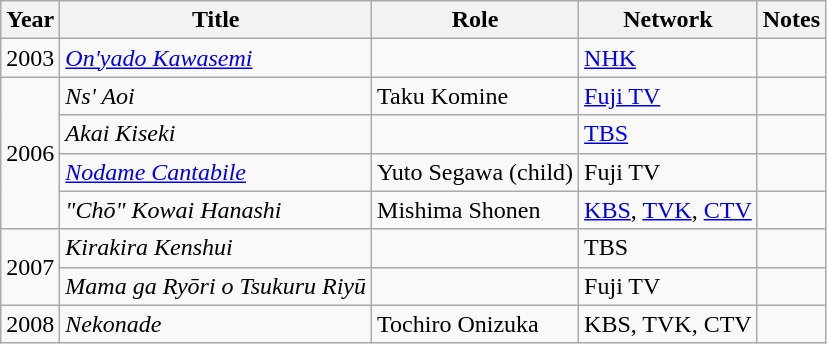<table class="wikitable">
<tr>
<th>Year</th>
<th>Title</th>
<th>Role</th>
<th>Network</th>
<th>Notes</th>
</tr>
<tr>
<td>2003</td>
<td><em><a href='#'>On'yado Kawasemi</a></em></td>
<td></td>
<td><a href='#'>NHK</a></td>
<td></td>
</tr>
<tr>
<td rowspan="4">2006</td>
<td><em>Ns' Aoi</em></td>
<td>Taku Komine</td>
<td><a href='#'>Fuji TV</a></td>
<td></td>
</tr>
<tr>
<td><em>Akai Kiseki</em></td>
<td></td>
<td><a href='#'>TBS</a></td>
<td></td>
</tr>
<tr>
<td><em><a href='#'>Nodame Cantabile</a></em></td>
<td>Yuto Segawa (child)</td>
<td>Fuji TV</td>
<td></td>
</tr>
<tr>
<td><em>"Chō" Kowai Hanashi</em></td>
<td>Mishima Shonen</td>
<td><a href='#'>KBS</a>, <a href='#'>TVK</a>, <a href='#'>CTV</a></td>
<td></td>
</tr>
<tr>
<td rowspan="2">2007</td>
<td><em>Kirakira Kenshui</em></td>
<td></td>
<td>TBS</td>
<td></td>
</tr>
<tr>
<td><em>Mama ga Ryōri o Tsukuru Riyū</em></td>
<td></td>
<td>Fuji TV</td>
<td></td>
</tr>
<tr>
<td>2008</td>
<td><em>Nekonade</em></td>
<td>Tochiro Onizuka</td>
<td>KBS, TVK, CTV</td>
<td></td>
</tr>
</table>
